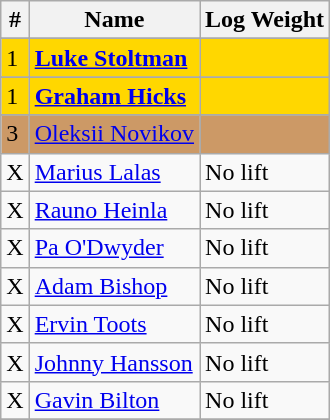<table class="wikitable" style="display: inline-table">
<tr>
<th>#</th>
<th>Name</th>
<th>Log Weight</th>
</tr>
<tr>
</tr>
<tr style="background:gold;">
<td>1</td>
<td> <strong><a href='#'>Luke Stoltman</a></strong></td>
<td></td>
</tr>
<tr>
</tr>
<tr style="background:gold;">
<td>1</td>
<td> <strong><a href='#'>Graham Hicks</a></strong></td>
<td></td>
</tr>
<tr>
</tr>
<tr style="background:#c96;">
<td>3</td>
<td> <a href='#'>Oleksii Novikov</a></td>
<td></td>
</tr>
<tr>
<td>X</td>
<td> <a href='#'>Marius Lalas</a></td>
<td>No lift</td>
</tr>
<tr>
<td>X</td>
<td> <a href='#'>Rauno Heinla</a></td>
<td>No lift</td>
</tr>
<tr>
<td>X</td>
<td> <a href='#'>Pa O'Dwyder</a></td>
<td>No lift</td>
</tr>
<tr>
<td>X</td>
<td> <a href='#'>Adam Bishop</a></td>
<td>No lift</td>
</tr>
<tr>
<td>X</td>
<td> <a href='#'>Ervin Toots</a></td>
<td>No lift</td>
</tr>
<tr>
<td>X</td>
<td> <a href='#'>Johnny Hansson</a></td>
<td>No lift</td>
</tr>
<tr>
<td>X</td>
<td> <a href='#'>Gavin Bilton</a></td>
<td>No lift</td>
</tr>
<tr>
</tr>
</table>
